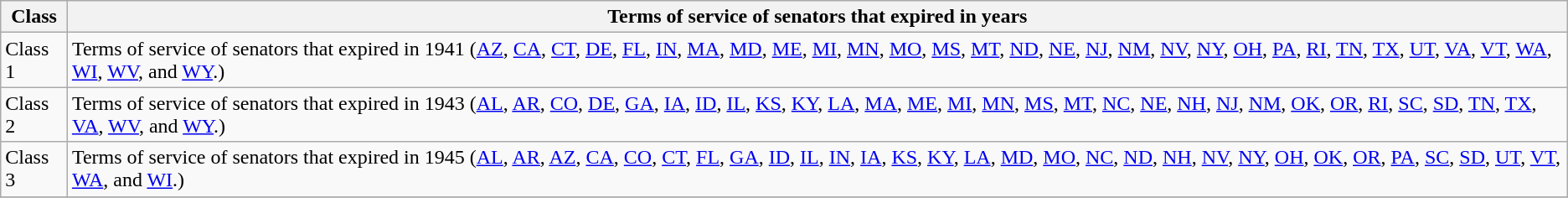<table class="wikitable sortable">
<tr valign=bottom>
<th>Class</th>
<th>Terms of service of senators that expired in years</th>
</tr>
<tr>
<td>Class 1</td>
<td>Terms of service of senators that expired in 1941 (<a href='#'>AZ</a>, <a href='#'>CA</a>, <a href='#'>CT</a>, <a href='#'>DE</a>, <a href='#'>FL</a>, <a href='#'>IN</a>, <a href='#'>MA</a>, <a href='#'>MD</a>, <a href='#'>ME</a>,  <a href='#'>MI</a>, <a href='#'>MN</a>, <a href='#'>MO</a>, <a href='#'>MS</a>, <a href='#'>MT</a>, <a href='#'>ND</a>, <a href='#'>NE</a>, <a href='#'>NJ</a>, <a href='#'>NM</a>, <a href='#'>NV</a>, <a href='#'>NY</a>, <a href='#'>OH</a>, <a href='#'>PA</a>, <a href='#'>RI</a>, <a href='#'>TN</a>, <a href='#'>TX</a>, <a href='#'>UT</a>, <a href='#'>VA</a>, <a href='#'>VT</a>, <a href='#'>WA</a>, <a href='#'>WI</a>, <a href='#'>WV</a>, and <a href='#'>WY</a>.)</td>
</tr>
<tr>
<td>Class 2</td>
<td>Terms of service of senators that expired in 1943 (<a href='#'>AL</a>, <a href='#'>AR</a>, <a href='#'>CO</a>, <a href='#'>DE</a>, <a href='#'>GA</a>, <a href='#'>IA</a>, <a href='#'>ID</a>, <a href='#'>IL</a>, <a href='#'>KS</a>, <a href='#'>KY</a>, <a href='#'>LA</a>, <a href='#'>MA</a>, <a href='#'>ME</a>, <a href='#'>MI</a>, <a href='#'>MN</a>, <a href='#'>MS</a>, <a href='#'>MT</a>, <a href='#'>NC</a>, <a href='#'>NE</a>, <a href='#'>NH</a>, <a href='#'>NJ</a>, <a href='#'>NM</a>, <a href='#'>OK</a>, <a href='#'>OR</a>, <a href='#'>RI</a>, <a href='#'>SC</a>, <a href='#'>SD</a>, <a href='#'>TN</a>, <a href='#'>TX</a>, <a href='#'>VA</a>, <a href='#'>WV</a>, and <a href='#'>WY</a>.)</td>
</tr>
<tr>
<td>Class 3</td>
<td>Terms of service of senators that expired in 1945 (<a href='#'>AL</a>, <a href='#'>AR</a>, <a href='#'>AZ</a>, <a href='#'>CA</a>, <a href='#'>CO</a>, <a href='#'>CT</a>, <a href='#'>FL</a>, <a href='#'>GA</a>, <a href='#'>ID</a>, <a href='#'>IL</a>, <a href='#'>IN</a>, <a href='#'>IA</a>, <a href='#'>KS</a>, <a href='#'>KY</a>, <a href='#'>LA</a>, <a href='#'>MD</a>, <a href='#'>MO</a>, <a href='#'>NC</a>, <a href='#'>ND</a>, <a href='#'>NH</a>, <a href='#'>NV</a>, <a href='#'>NY</a>, <a href='#'>OH</a>, <a href='#'>OK</a>, <a href='#'>OR</a>, <a href='#'>PA</a>, <a href='#'>SC</a>, <a href='#'>SD</a>, <a href='#'>UT</a>, <a href='#'>VT</a>, <a href='#'>WA</a>, and <a href='#'>WI</a>.)</td>
</tr>
<tr>
</tr>
</table>
